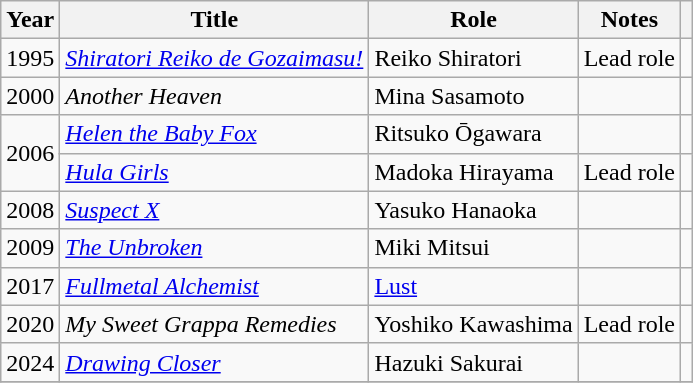<table class="wikitable sortable">
<tr>
<th>Year</th>
<th>Title</th>
<th>Role</th>
<th class="unsortable">Notes</th>
<th class="unsortable"></th>
</tr>
<tr>
<td>1995</td>
<td><em><a href='#'>Shiratori Reiko de Gozaimasu!</a></em></td>
<td>Reiko Shiratori</td>
<td>Lead role</td>
<td></td>
</tr>
<tr>
<td>2000</td>
<td><em>Another Heaven</em></td>
<td>Mina Sasamoto</td>
<td></td>
<td></td>
</tr>
<tr>
<td rowspan="2">2006</td>
<td><em><a href='#'>Helen the Baby Fox</a></em></td>
<td>Ritsuko Ōgawara</td>
<td></td>
<td></td>
</tr>
<tr>
<td><em><a href='#'>Hula Girls</a></em></td>
<td>Madoka Hirayama</td>
<td>Lead role</td>
<td></td>
</tr>
<tr>
<td>2008</td>
<td><em><a href='#'>Suspect X</a></em></td>
<td>Yasuko Hanaoka</td>
<td></td>
<td></td>
</tr>
<tr>
<td>2009</td>
<td><em><a href='#'>The Unbroken</a></em></td>
<td>Miki Mitsui</td>
<td></td>
<td></td>
</tr>
<tr>
<td>2017</td>
<td><em><a href='#'>Fullmetal Alchemist</a></em></td>
<td><a href='#'>Lust</a></td>
<td></td>
<td></td>
</tr>
<tr>
<td>2020</td>
<td><em>My Sweet Grappa Remedies</em></td>
<td>Yoshiko Kawashima</td>
<td>Lead role</td>
<td></td>
</tr>
<tr>
<td>2024</td>
<td><em><a href='#'>Drawing Closer</a></em></td>
<td>Hazuki Sakurai</td>
<td></td>
<td></td>
</tr>
<tr>
</tr>
</table>
